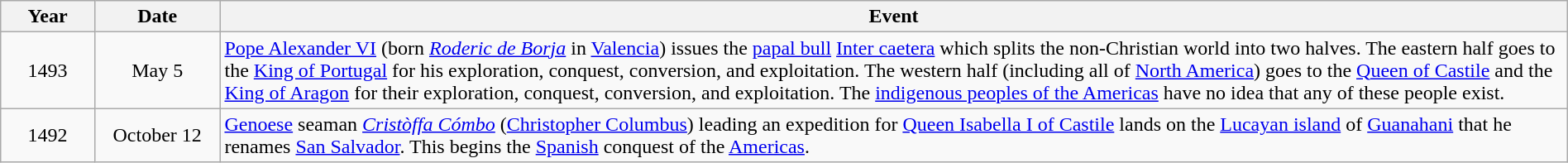<table class="wikitable" style="width:100%;">
<tr>
<th style="width:6%">Year</th>
<th style="width:8%">Date</th>
<th style="width:86%">Event</th>
</tr>
<tr>
<td align=center>1493</td>
<td align=center>May 5</td>
<td><a href='#'>Pope Alexander VI</a> (born <em><a href='#'>Roderic de Borja</a></em> in <a href='#'>Valencia</a>) issues the <a href='#'>papal bull</a> <a href='#'>Inter caetera</a> which splits the non-Christian world into two halves.  The eastern half goes to the <a href='#'>King of Portugal</a> for his exploration, conquest, conversion, and exploitation.  The western half (including all of <a href='#'>North America</a>) goes to the <a href='#'>Queen of Castile</a> and the <a href='#'>King of Aragon</a> for their exploration, conquest, conversion, and exploitation.  The <a href='#'>indigenous peoples of the Americas</a> have no idea that any of these people exist.</td>
</tr>
<tr>
<td align=center>1492</td>
<td align=center>October 12</td>
<td><a href='#'>Genoese</a> seaman <em><a href='#'>Cristòffa Cómbo</a></em> (<a href='#'>Christopher Columbus</a>) leading an expedition for <a href='#'>Queen Isabella I of Castile</a> lands on the <a href='#'>Lucayan island</a> of <a href='#'>Guanahani</a> that he renames <a href='#'>San Salvador</a>.  This begins the <a href='#'>Spanish</a> conquest of the <a href='#'>Americas</a>.</td>
</tr>
</table>
